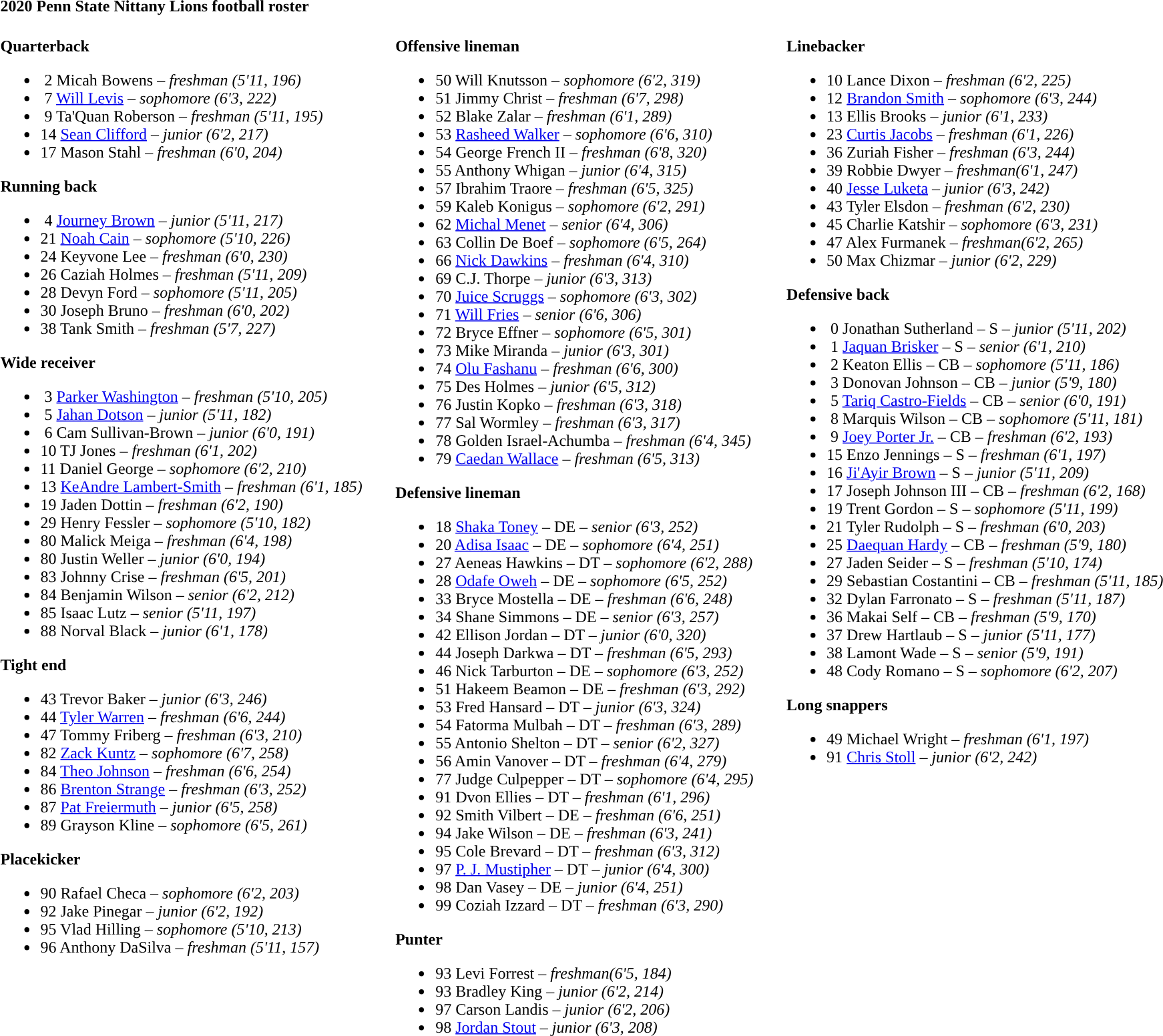<table class="toccolours" style="text-align: left;">
<tr>
<td colspan="11"><strong>2020 Penn State Nittany Lions football roster</strong></td>
</tr>
<tr>
<td valign="top"><br><strong>Quarterback</strong><ul><li> 2  Micah Bowens – <em>freshman (5'11, 196)</em></li><li> 7  <a href='#'>Will Levis</a> – <em> sophomore (6'3, 222)</em></li><li> 9  Ta'Quan Roberson – <em> freshman (5'11, 195)</em></li><li>14 <a href='#'>Sean Clifford</a> – <em> junior (6'2, 217)</em></li><li>17  Mason Stahl – <em>freshman (6'0, 204)</em></li></ul><strong>Running back</strong><ul><li> 4  <a href='#'>Journey Brown</a> – <em> junior (5'11, 217)</em></li><li>21  <a href='#'>Noah Cain</a> – <em>sophomore (5'10, 226)</em></li><li>24  Keyvone Lee – <em>freshman (6'0, 230)</em></li><li>26  Caziah Holmes – <em>freshman (5'11, 209)</em></li><li>28  Devyn Ford – <em>sophomore (5'11, 205)</em></li><li>30  Joseph Bruno – <em>freshman (6'0, 202)</em></li><li>38  Tank Smith – <em> freshman (5'7, 227)</em></li></ul><strong>Wide receiver</strong><ul><li> 3  <a href='#'>Parker Washington</a> – <em>freshman (5'10, 205)</em></li><li> 5  <a href='#'>Jahan Dotson</a> – <em>junior (5'11, 182)</em></li><li> 6  Cam Sullivan-Brown – <em> junior (6'0, 191)</em></li><li>10  TJ Jones – <em> freshman (6'1, 202)</em></li><li>11  Daniel George – <em> sophomore (6'2, 210)</em></li><li>13  <a href='#'>KeAndre Lambert-Smith</a> – <em>freshman (6'1, 185)</em></li><li>19  Jaden Dottin – <em>freshman (6'2, 190)</em></li><li>29  Henry Fessler – <em> sophomore (5'10, 182)</em></li><li>80  Malick Meiga – <em>freshman (6'4, 198)</em></li><li>80  Justin Weller – <em> junior (6'0, 194)</em></li><li>83  Johnny Crise – <em>freshman (6'5, 201)</em></li><li>84  Benjamin Wilson – <em>senior (6'2, 212)</em></li><li>85  Isaac Lutz – <em> senior (5'11, 197)</em></li><li>88  Norval Black – <em>junior (6'1, 178)</em></li></ul><strong>Tight end</strong><ul><li>43  Trevor Baker – <em> junior (6'3, 246)</em></li><li>44  <a href='#'>Tyler Warren</a> – <em>freshman (6'6, 244)</em></li><li>47  Tommy Friberg – <em> freshman (6'3, 210)</em></li><li>82  <a href='#'>Zack Kuntz</a> – <em> sophomore (6'7, 258)</em></li><li>84  <a href='#'>Theo Johnson</a> – <em>freshman (6'6, 254)</em></li><li>86  <a href='#'>Brenton Strange</a> – <em> freshman (6'3, 252)</em></li><li>87  <a href='#'>Pat Freiermuth</a> – <em>junior (6'5, 258)</em></li><li>89  Grayson Kline – <em> sophomore (6'5, 261)</em></li></ul><strong>Placekicker</strong><ul><li>90  Rafael Checa – <em> sophomore (6'2, 203)</em></li><li>92  Jake Pinegar – <em>junior (6'2, 192)</em></li><li>95  Vlad Hilling – <em> sophomore (5'10, 213)</em></li><li>96  Anthony DaSilva – <em> freshman (5'11, 157)</em></li></ul></td>
<td width="25"> </td>
<td valign="top"><br><strong>Offensive lineman</strong><ul><li>50  Will Knutsson – <em> sophomore (6'2, 319)</em></li><li>51  Jimmy Christ – <em>freshman (6'7, 298)</em></li><li>52  Blake Zalar – <em> freshman (6'1, 289)</em></li><li>53  <a href='#'>Rasheed Walker</a> – <em> sophomore (6'6, 310)</em></li><li>54  George French II – <em>freshman (6'8, 320)</em></li><li>55  Anthony Whigan – <em> junior (6'4, 315)</em></li><li>57  Ibrahim Traore – <em>freshman (6'5, 325)</em></li><li>59  Kaleb Konigus – <em> sophomore (6'2, 291)</em></li><li>62  <a href='#'>Michal Menet</a> – <em> senior (6'4, 306)</em></li><li>63  Collin De Boef – <em> sophomore (6'5, 264)</em></li><li>66  <a href='#'>Nick Dawkins</a> – <em>freshman (6'4, 310)</em></li><li>69  C.J. Thorpe – <em> junior (6'3, 313)</em></li><li>70  <a href='#'>Juice Scruggs</a> – <em> sophomore  (6'3, 302)</em></li><li>71  <a href='#'>Will Fries</a> – <em> senior  (6'6, 306)</em></li><li>72  Bryce Effner – <em> sophomore (6'5, 301)</em></li><li>73  Mike Miranda – <em> junior (6'3, 301)</em></li><li>74  <a href='#'>Olu Fashanu</a> – <em>freshman (6'6, 300)</em></li><li>75  Des Holmes – <em> junior (6'5, 312)</em></li><li>76  Justin Kopko – <em> freshman (6'3, 318)</em></li><li>77  Sal Wormley – <em> freshman (6'3, 317)</em></li><li>78  Golden Israel-Achumba – <em>freshman (6'4, 345)</em></li><li>79  <a href='#'>Caedan Wallace</a> – <em> freshman (6'5, 313)</em></li></ul><strong>Defensive lineman</strong><ul><li>18  <a href='#'>Shaka Toney</a> – DE – <em> senior (6'3, 252)</em></li><li>20  <a href='#'>Adisa Isaac</a> – DE – <em>sophomore (6'4, 251)</em></li><li>27  Aeneas Hawkins – DT – <em> sophomore (6'2, 288)</em></li><li>28  <a href='#'>Odafe Oweh</a> – DE – <em> sophomore  (6'5, 252)</em></li><li>33  Bryce Mostella – DE – <em>freshman (6'6, 248)</em></li><li>34  Shane Simmons – DE – <em> senior (6'3, 257)</em></li><li>42  Ellison Jordan – DT – <em> junior  (6'0, 320)</em></li><li>44  Joseph Darkwa – DT – <em> freshman (6'5, 293)</em></li><li>46  Nick Tarburton – DE – <em> sophomore (6'3, 252)</em></li><li>51  Hakeem Beamon – DE – <em> freshman (6'3, 292)</em></li><li>53  Fred Hansard – DT – <em> junior (6'3, 324)</em></li><li>54  Fatorma Mulbah – DT – <em>freshman (6'3, 289)</em></li><li>55  Antonio Shelton – DT – <em> senior (6'2, 327)</em></li><li>56  Amin Vanover – DT – <em>freshman (6'4, 279)</em></li><li>77  Judge Culpepper – DT – <em> sophomore (6'4, 295)</em></li><li>91  Dvon Ellies – DT – <em> freshman (6'1, 296)</em></li><li>92  Smith Vilbert – DE – <em> freshman (6'6, 251)</em></li><li>94  Jake Wilson – DE – <em>freshman (6'3, 241)</em></li><li>95  Cole Brevard – DT – <em>freshman (6'3, 312)</em></li><li>97  <a href='#'>P. J. Mustipher</a> – DT – <em>junior (6'4, 300)</em></li><li>98  Dan Vasey – DE – <em> junior (6'4, 251)</em></li><li>99  Coziah Izzard – DT – <em>freshman (6'3, 290)</em></li></ul><strong>Punter</strong><ul><li>93  Levi Forrest – <em>freshman(6'5, 184)</em></li><li>93  Bradley King – <em> junior  (6'2, 214)</em></li><li>97  Carson Landis – <em> junior (6'2, 206)</em></li><li>98  <a href='#'>Jordan Stout</a> – <em> junior  (6'3, 208)</em></li></ul></td>
<td width="25"> </td>
<td valign="top"><br><strong>Linebacker</strong><ul><li>10  Lance Dixon – <em> freshman (6'2, 225)</em></li><li>12  <a href='#'>Brandon Smith</a> – <em>sophomore  (6'3, 244)</em></li><li>13  Ellis Brooks – <em> junior (6'1, 233)</em></li><li>23  <a href='#'>Curtis Jacobs</a> – <em>freshman (6'1, 226)</em></li><li>36  Zuriah Fisher – <em>freshman (6'3, 244)</em></li><li>39  Robbie Dwyer – <em> freshman(6'1, 247)</em></li><li>40  <a href='#'>Jesse Luketa</a> – <em>junior (6'3, 242)</em></li><li>43  Tyler Elsdon – <em>freshman (6'2, 230)</em></li><li>45  Charlie Katshir – <em> sophomore (6'3, 231)</em></li><li>47  Alex Furmanek – <em> freshman(6'2, 265)</em></li><li>50  Max Chizmar – <em> junior (6'2, 229)</em></li></ul><strong>Defensive back</strong><ul><li> 0  Jonathan Sutherland – S – <em> junior (5'11, 202)</em></li><li> 1  <a href='#'>Jaquan Brisker</a> – S – <em>senior (6'1, 210)</em></li><li> 2  Keaton Ellis – CB – <em>sophomore (5'11, 186)</em></li><li> 3  Donovan Johnson – CB – <em> junior (5'9, 180)</em></li><li> 5  <a href='#'>Tariq Castro-Fields</a> – CB – <em>senior (6'0, 191)</em></li><li> 8  Marquis Wilson – CB – <em>sophomore (5'11, 181)</em></li><li> 9  <a href='#'>Joey Porter Jr.</a> – CB – <em> freshman (6'2, 193)</em></li><li>15  Enzo Jennings – S – <em>freshman (6'1, 197)</em></li><li>16  <a href='#'>Ji'Ayir Brown</a> – S – <em>junior (5'11, 209)</em></li><li>17  Joseph Johnson III – CB – <em>freshman (6'2, 168)</em></li><li>19  Trent Gordon – S – <em> sophomore (5'11, 199)</em></li><li>21  Tyler Rudolph – S – <em> freshman (6'0, 203)</em></li><li>25  <a href='#'>Daequan Hardy</a> – CB – <em> freshman (5'9, 180)</em></li><li>27  Jaden Seider – S – <em> freshman (5'10, 174)</em></li><li>29  Sebastian Costantini – CB – <em> freshman (5'11, 185)</em></li><li>32  Dylan Farronato – S – <em> freshman (5'11, 187)</em></li><li>36  Makai Self – CB – <em> freshman (5'9, 170)</em></li><li>37  Drew Hartlaub – S – <em> junior (5'11, 177)</em></li><li>38  Lamont Wade – S – <em>senior (5'9, 191)</em></li><li>48  Cody Romano – S – <em> sophomore (6'2, 207)</em></li></ul><strong>Long snappers</strong><ul><li>49  Michael Wright – <em>freshman (6'1, 197)</em></li><li>91  <a href='#'>Chris Stoll</a> – <em> junior (6'2, 242)</em></li></ul></td>
</tr>
<tr>
</tr>
</table>
